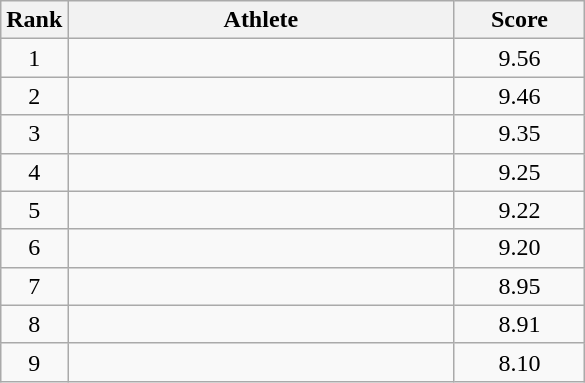<table class="wikitable" style="text-align:center">
<tr>
<th width=20>Rank</th>
<th width=250>Athlete</th>
<th width=80>Score</th>
</tr>
<tr>
<td>1</td>
<td align="left"></td>
<td>9.56</td>
</tr>
<tr>
<td>2</td>
<td align="left"></td>
<td>9.46</td>
</tr>
<tr>
<td>3</td>
<td align="left"></td>
<td>9.35</td>
</tr>
<tr>
<td>4</td>
<td align="left"></td>
<td>9.25</td>
</tr>
<tr>
<td>5</td>
<td align="left"></td>
<td>9.22</td>
</tr>
<tr>
<td>6</td>
<td align="left"></td>
<td>9.20</td>
</tr>
<tr>
<td>7</td>
<td align="left"></td>
<td>8.95</td>
</tr>
<tr>
<td>8</td>
<td align="left"></td>
<td>8.91</td>
</tr>
<tr>
<td>9</td>
<td align="left"></td>
<td>8.10</td>
</tr>
</table>
